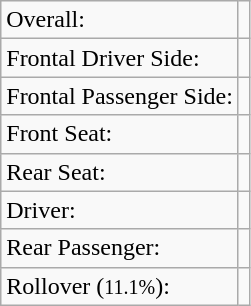<table class="wikitable">
<tr>
<td>Overall:</td>
<td></td>
</tr>
<tr>
<td>Frontal Driver Side:</td>
<td></td>
</tr>
<tr>
<td>Frontal Passenger Side:</td>
<td></td>
</tr>
<tr>
<td>Front Seat:</td>
<td></td>
</tr>
<tr>
<td>Rear Seat:</td>
<td></td>
</tr>
<tr>
<td>Driver:</td>
<td></td>
</tr>
<tr>
<td>Rear Passenger:</td>
<td></td>
</tr>
<tr>
<td>Rollover (<small>11.1%</small>):</td>
<td></td>
</tr>
</table>
